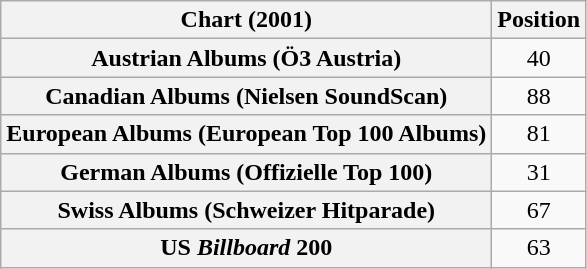<table class="wikitable sortable plainrowheaders" style="text-align:center;">
<tr>
<th scope="col">Chart (2001)</th>
<th scope="col">Position</th>
</tr>
<tr>
<th scope="row">Austrian Albums (Ö3 Austria)</th>
<td>40</td>
</tr>
<tr>
<th scope="row">Canadian Albums (Nielsen SoundScan)</th>
<td>88</td>
</tr>
<tr>
<th scope="row">European Albums (European Top 100 Albums)</th>
<td>81</td>
</tr>
<tr>
<th scope="row">German Albums (Offizielle Top 100)</th>
<td>31</td>
</tr>
<tr>
<th scope="row">Swiss Albums (Schweizer Hitparade)</th>
<td>67</td>
</tr>
<tr>
<th scope="row">US <em>Billboard</em> 200</th>
<td>63</td>
</tr>
</table>
